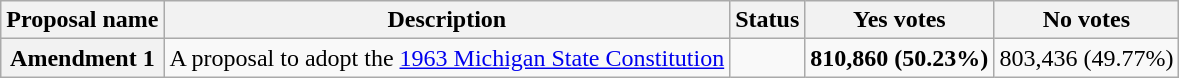<table class="wikitable sortable plainrowheaders">
<tr>
<th scope="col">Proposal name</th>
<th class="unsortable" scope="col">Description</th>
<th scope="col">Status</th>
<th scope="col">Yes votes</th>
<th scope="col">No votes</th>
</tr>
<tr>
<th scope="row">Amendment 1</th>
<td>A proposal to adopt the <a href='#'>1963 Michigan State Constitution</a></td>
<td></td>
<td><strong>810,860 (50.23%)</strong></td>
<td>803,436 (49.77%)</td>
</tr>
</table>
